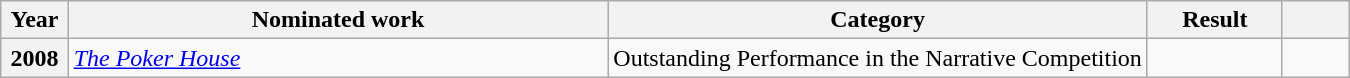<table class="wikitable plainrowheaders">
<tr>
<th scope="col" style="width:5%;">Year</th>
<th scope="col" style="width:40%;">Nominated work</th>
<th scope="col" style="width:40%;">Category</th>
<th scope="col" style="width:10%;">Result</th>
<th scope="col" style="width:5%;"></th>
</tr>
<tr>
<th scope="row" style="text-align:center;">2008</th>
<td style="text-align:left;"><em><a href='#'>The Poker House</a></em></td>
<td>Outstanding Performance in the Narrative Competition</td>
<td></td>
<td style="text-align:center;"></td>
</tr>
</table>
